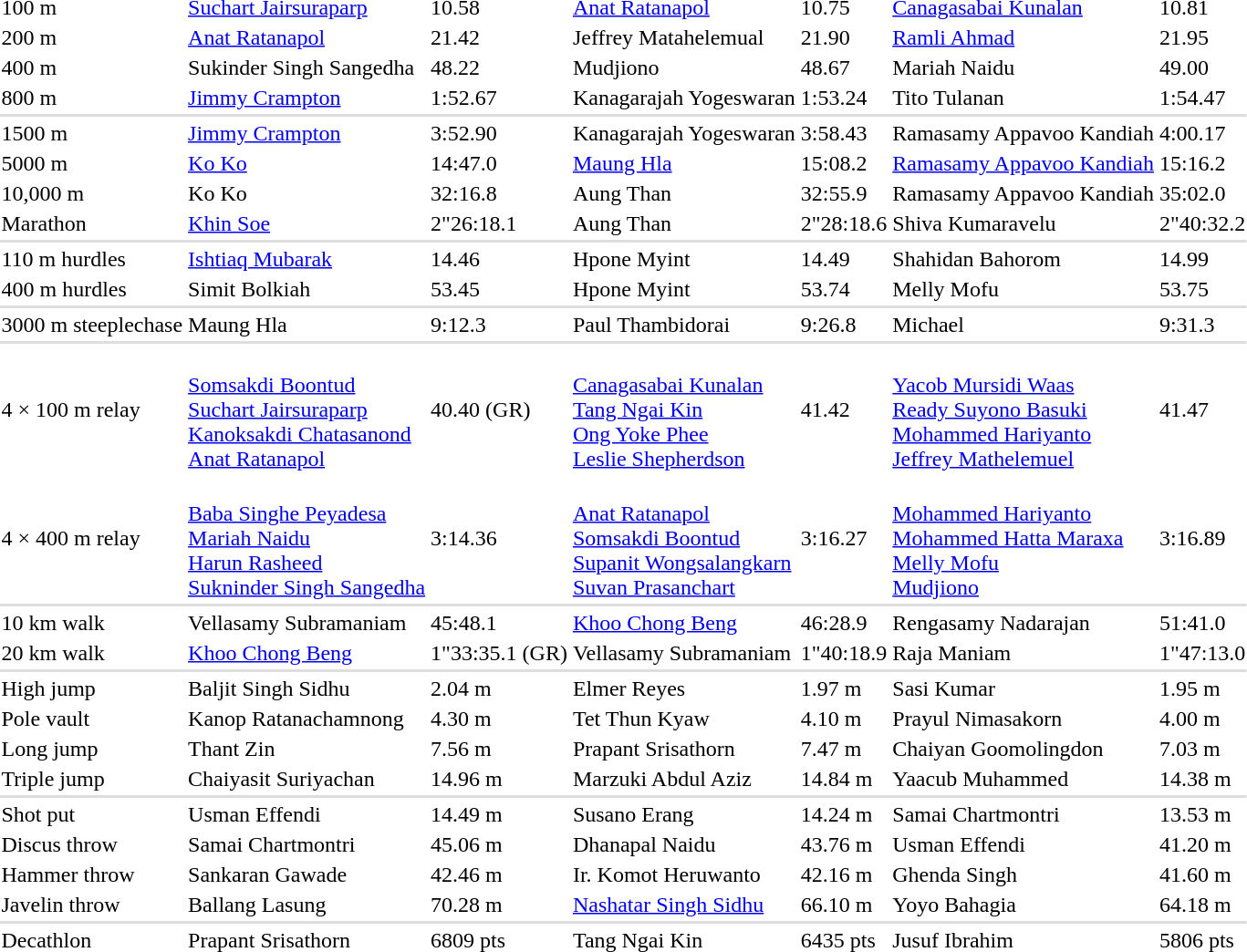<table>
<tr>
<td>100 m</td>
<td> <a href='#'>Suchart Jairsuraparp</a></td>
<td>10.58</td>
<td> <a href='#'>Anat Ratanapol</a></td>
<td>10.75</td>
<td> <a href='#'>Canagasabai Kunalan</a></td>
<td>10.81</td>
</tr>
<tr>
<td>200 m</td>
<td> <a href='#'>Anat Ratanapol</a></td>
<td>21.42</td>
<td> Jeffrey Matahelemual</td>
<td>21.90</td>
<td> <a href='#'>Ramli Ahmad</a></td>
<td>21.95</td>
</tr>
<tr>
<td>400 m</td>
<td> Sukinder Singh Sangedha</td>
<td>48.22</td>
<td> Mudjiono</td>
<td>48.67</td>
<td> Mariah Naidu</td>
<td>49.00</td>
</tr>
<tr>
<td>800 m</td>
<td> <a href='#'>Jimmy Crampton</a></td>
<td>1:52.67</td>
<td> Kanagarajah Yogeswaran</td>
<td>1:53.24</td>
<td> Tito Tulanan</td>
<td>1:54.47</td>
</tr>
<tr bgcolor=#DDDDDD>
<td colspan=7></td>
</tr>
<tr>
<td>1500 m</td>
<td> <a href='#'>Jimmy Crampton</a></td>
<td>3:52.90</td>
<td> Kanagarajah Yogeswaran</td>
<td>3:58.43</td>
<td> Ramasamy Appavoo Kandiah</td>
<td>4:00.17</td>
</tr>
<tr>
<td>5000 m</td>
<td> <a href='#'>Ko Ko</a></td>
<td>14:47.0</td>
<td> <a href='#'>Maung Hla</a></td>
<td>15:08.2</td>
<td> <a href='#'>Ramasamy Appavoo Kandiah</a></td>
<td>15:16.2</td>
</tr>
<tr>
<td>10,000 m</td>
<td> Ko Ko</td>
<td>32:16.8</td>
<td> Aung Than</td>
<td>32:55.9</td>
<td> Ramasamy Appavoo Kandiah</td>
<td>35:02.0</td>
</tr>
<tr>
<td>Marathon</td>
<td> <a href='#'>Khin Soe</a></td>
<td>2"26:18.1</td>
<td> Aung Than</td>
<td>2"28:18.6</td>
<td> Shiva Kumaravelu</td>
<td>2"40:32.2</td>
</tr>
<tr bgcolor=#DDDDDD>
<td colspan=7></td>
</tr>
<tr>
<td>110 m hurdles</td>
<td> <a href='#'>Ishtiaq Mubarak</a></td>
<td>14.46</td>
<td> Hpone Myint</td>
<td>14.49</td>
<td> Shahidan Bahorom</td>
<td>14.99</td>
</tr>
<tr>
<td>400 m hurdles</td>
<td> Simit Bolkiah</td>
<td>53.45</td>
<td> Hpone Myint</td>
<td>53.74</td>
<td> Melly Mofu</td>
<td>53.75</td>
</tr>
<tr bgcolor=#DDDDDD>
<td colspan=7></td>
</tr>
<tr>
<td>3000 m steeplechase</td>
<td> Maung Hla</td>
<td>9:12.3</td>
<td> Paul Thambidorai</td>
<td>9:26.8</td>
<td> Michael</td>
<td>9:31.3</td>
</tr>
<tr bgcolor=#DDDDDD>
<td colspan=7></td>
</tr>
<tr>
<td>4 × 100 m relay</td>
<td><br><a href='#'>Somsakdi Boontud</a><br><a href='#'>Suchart Jairsuraparp</a><br><a href='#'>Kanoksakdi Chatasanond</a><br><a href='#'>Anat Ratanapol</a></td>
<td>40.40 (GR)</td>
<td><br><a href='#'>Canagasabai Kunalan</a><br><a href='#'>Tang Ngai Kin</a><br><a href='#'>Ong Yoke Phee</a><br><a href='#'>Leslie Shepherdson</a></td>
<td>41.42</td>
<td><br><a href='#'>Yacob Mursidi Waas</a><br><a href='#'>Ready Suyono Basuki</a><br><a href='#'>Mohammed Hariyanto</a><br><a href='#'>Jeffrey Mathelemuel</a></td>
<td>41.47</td>
</tr>
<tr>
<td>4 × 400 m relay</td>
<td><br><a href='#'>Baba Singhe Peyadesa</a><br><a href='#'>Mariah Naidu</a><br><a href='#'>Harun Rasheed</a><br><a href='#'>Sukninder Singh Sangedha</a></td>
<td>3:14.36</td>
<td><br><a href='#'>Anat Ratanapol</a><br><a href='#'>Somsakdi Boontud</a><br><a href='#'>Supanit Wongsalangkarn</a><br><a href='#'>Suvan Prasanchart</a></td>
<td>3:16.27</td>
<td><br><a href='#'>Mohammed Hariyanto</a><br><a href='#'>Mohammed Hatta Maraxa</a><br><a href='#'>Melly Mofu</a><br><a href='#'>Mudjiono</a></td>
<td>3:16.89</td>
</tr>
<tr bgcolor=#DDDDDD>
<td colspan=7></td>
</tr>
<tr>
<td>10 km walk</td>
<td> Vellasamy Subramaniam</td>
<td>45:48.1</td>
<td> <a href='#'>Khoo Chong Beng</a></td>
<td>46:28.9</td>
<td> Rengasamy Nadarajan</td>
<td>51:41.0</td>
</tr>
<tr>
<td>20 km walk</td>
<td> <a href='#'>Khoo Chong Beng</a></td>
<td>1"33:35.1 (GR)</td>
<td> Vellasamy Subramaniam</td>
<td>1"40:18.9</td>
<td> Raja Maniam</td>
<td>1"47:13.0</td>
</tr>
<tr bgcolor=#DDDDDD>
<td colspan=7></td>
</tr>
<tr>
<td>High jump</td>
<td> Baljit Singh Sidhu</td>
<td>2.04 m</td>
<td> Elmer Reyes</td>
<td>1.97 m</td>
<td> Sasi Kumar</td>
<td>1.95 m</td>
</tr>
<tr>
<td>Pole vault</td>
<td> Kanop Ratanachamnong</td>
<td>4.30 m</td>
<td> Tet Thun Kyaw</td>
<td>4.10 m</td>
<td> Prayul Nimasakorn</td>
<td>4.00 m</td>
</tr>
<tr>
<td>Long jump</td>
<td> Thant Zin</td>
<td>7.56 m</td>
<td> Prapant Srisathorn</td>
<td>7.47 m</td>
<td> Chaiyan Goomolingdon</td>
<td>7.03 m</td>
</tr>
<tr>
<td>Triple jump</td>
<td> Chaiyasit Suriyachan</td>
<td>14.96 m</td>
<td> Marzuki Abdul Aziz</td>
<td>14.84 m</td>
<td> Yaacub Muhammed</td>
<td>14.38 m</td>
</tr>
<tr bgcolor=#DDDDDD>
<td colspan=7></td>
</tr>
<tr>
<td>Shot put</td>
<td> Usman Effendi</td>
<td>14.49 m</td>
<td> Susano Erang</td>
<td>14.24 m</td>
<td> Samai Chartmontri</td>
<td>13.53 m</td>
</tr>
<tr>
<td>Discus throw</td>
<td> Samai Chartmontri</td>
<td>45.06 m</td>
<td> Dhanapal Naidu</td>
<td>43.76 m</td>
<td> Usman Effendi</td>
<td>41.20 m</td>
</tr>
<tr>
<td>Hammer throw</td>
<td> Sankaran Gawade</td>
<td>42.46 m</td>
<td> Ir. Komot Heruwanto</td>
<td>42.16 m</td>
<td> Ghenda Singh</td>
<td>41.60 m</td>
</tr>
<tr>
<td>Javelin throw</td>
<td> Ballang Lasung</td>
<td>70.28 m</td>
<td> <a href='#'>Nashatar Singh Sidhu</a></td>
<td>66.10 m</td>
<td> Yoyo Bahagia</td>
<td>64.18 m</td>
</tr>
<tr bgcolor=#DDDDDD>
<td colspan=7></td>
</tr>
<tr>
<td>Decathlon</td>
<td> Prapant Srisathorn</td>
<td>6809 pts</td>
<td> Tang Ngai Kin</td>
<td>6435 pts</td>
<td> Jusuf Ibrahim</td>
<td>5806 pts</td>
</tr>
</table>
